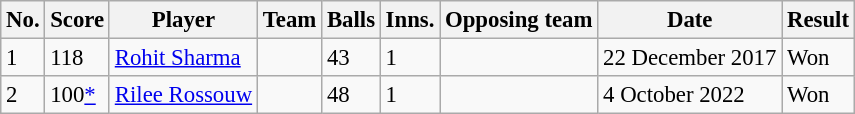<table class="wikitable sortable" style="font-size:95%">
<tr>
<th>No.</th>
<th>Score</th>
<th>Player</th>
<th>Team</th>
<th>Balls</th>
<th>Inns.</th>
<th>Opposing team</th>
<th>Date</th>
<th>Result</th>
</tr>
<tr>
<td>1</td>
<td>118</td>
<td><a href='#'>Rohit Sharma</a></td>
<td></td>
<td>43</td>
<td>1</td>
<td></td>
<td>22 December 2017</td>
<td>Won</td>
</tr>
<tr>
<td>2</td>
<td>100<a href='#'>*</a></td>
<td><a href='#'>Rilee Rossouw</a></td>
<td></td>
<td>48</td>
<td>1</td>
<td></td>
<td>4 October 2022</td>
<td>Won</td>
</tr>
</table>
